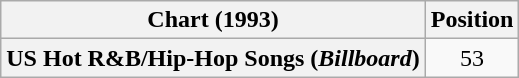<table class="wikitable plainrowheaders" style="text-align:center">
<tr>
<th scope="col">Chart (1993)</th>
<th scope="col">Position</th>
</tr>
<tr>
<th scope="row">US Hot R&B/Hip-Hop Songs (<em>Billboard</em>)</th>
<td>53</td>
</tr>
</table>
